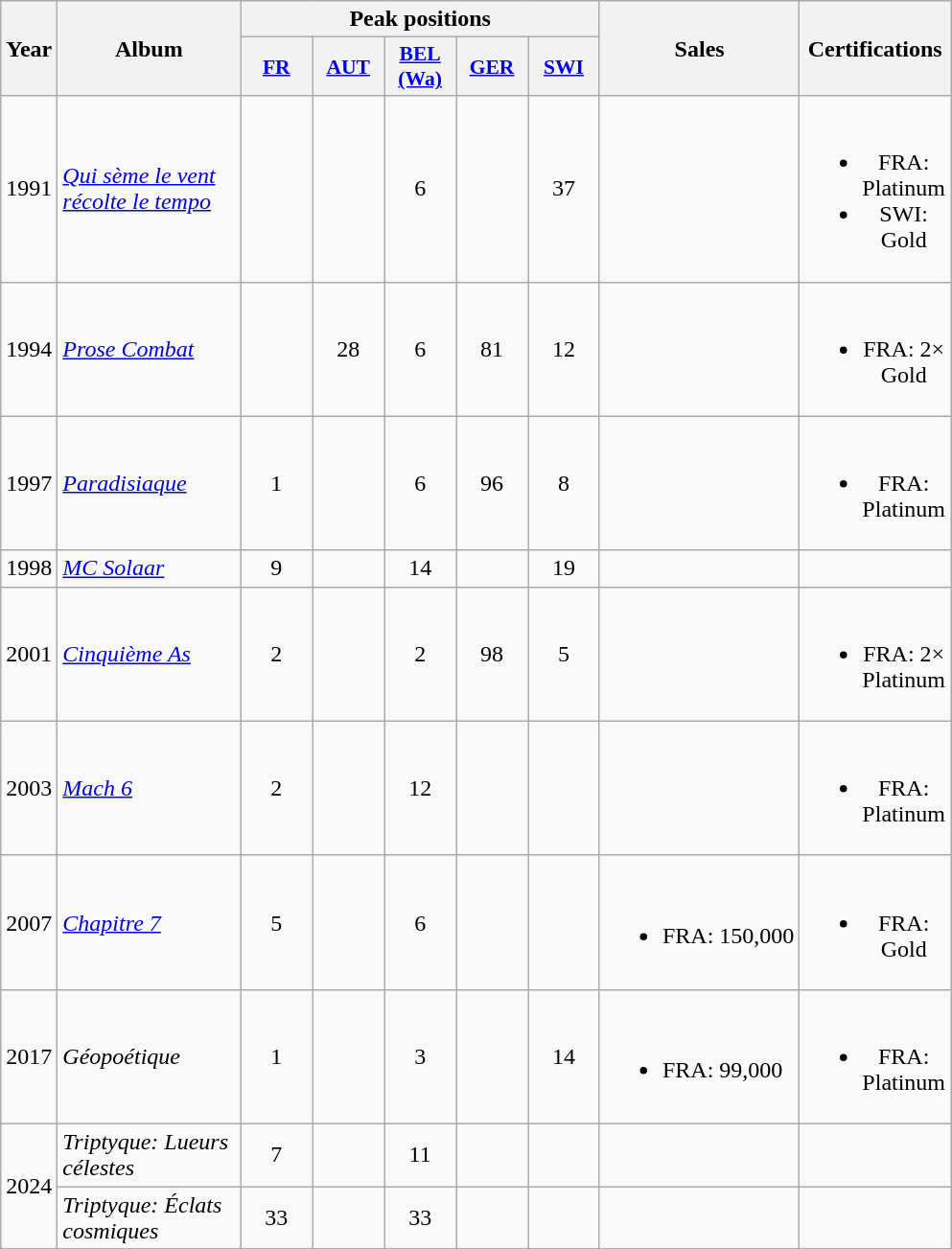<table class="wikitable">
<tr>
<th align="center" rowspan="2" width="10">Year</th>
<th align="center" rowspan="2" width="120">Album</th>
<th align="center" colspan="5" width="20">Peak positions</th>
<th rowspan="2">Sales</th>
<th rowspan="2" align="center" width="70">Certifications</th>
</tr>
<tr>
<th scope="col" style="width:3em;font-size:90%;"><a href='#'>FR</a><br></th>
<th scope="col" style="width:3em;font-size:90%;"><a href='#'>AUT</a></th>
<th scope="col" style="width:3em;font-size:90%;"><a href='#'>BEL <br>(Wa)</a><br></th>
<th scope="col" style="width:3em;font-size:90%;"><a href='#'>GER</a></th>
<th scope="col" style="width:3em;font-size:90%;"><a href='#'>SWI</a><br></th>
</tr>
<tr>
<td style="text-align:center;">1991</td>
<td><em><a href='#'>Qui sème le vent récolte le tempo</a></em></td>
<td style="text-align:center;"></td>
<td style="text-align:center;"></td>
<td style="text-align:center;">6</td>
<td style="text-align:center;"></td>
<td style="text-align:center;">37</td>
<td></td>
<td style="text-align:center;"><br><ul><li>FRA: Platinum</li><li>SWI: Gold</li></ul></td>
</tr>
<tr>
<td style="text-align:center;">1994</td>
<td><em><a href='#'>Prose Combat</a></em></td>
<td style="text-align:center;"></td>
<td style="text-align:center;">28</td>
<td style="text-align:center;">6</td>
<td style="text-align:center;">81</td>
<td style="text-align:center;">12</td>
<td></td>
<td style="text-align:center;"><br><ul><li>FRA: 2× Gold</li></ul></td>
</tr>
<tr>
<td style="text-align:center;">1997</td>
<td><em><a href='#'>Paradisiaque</a></em></td>
<td style="text-align:center;">1</td>
<td style="text-align:center;"></td>
<td style="text-align:center;">6</td>
<td style="text-align:center;">96</td>
<td style="text-align:center;">8</td>
<td></td>
<td style="text-align:center;"><br><ul><li>FRA: Platinum</li></ul></td>
</tr>
<tr>
<td style="text-align:center;">1998</td>
<td><em><a href='#'>MC Solaar</a></em></td>
<td style="text-align:center;">9</td>
<td style="text-align:center;"></td>
<td style="text-align:center;">14</td>
<td style="text-align:center;"></td>
<td style="text-align:center;">19</td>
<td></td>
<td style="text-align:center;"></td>
</tr>
<tr>
<td style="text-align:center;">2001</td>
<td><em><a href='#'>Cinquième As</a></em></td>
<td style="text-align:center;">2</td>
<td style="text-align:center;"></td>
<td style="text-align:center;">2</td>
<td style="text-align:center;">98</td>
<td style="text-align:center;">5</td>
<td></td>
<td style="text-align:center;"><br><ul><li>FRA: 2× Platinum</li></ul></td>
</tr>
<tr>
<td style="text-align:center;">2003</td>
<td><em><a href='#'>Mach 6</a></em></td>
<td style="text-align:center;">2</td>
<td style="text-align:center;"></td>
<td style="text-align:center;">12</td>
<td style="text-align:center;"></td>
<td style="text-align:center;"></td>
<td></td>
<td style="text-align:center;"><br><ul><li>FRA: Platinum</li></ul></td>
</tr>
<tr>
<td style="text-align:center;">2007</td>
<td><em><a href='#'>Chapitre 7</a></em></td>
<td style="text-align:center;">5</td>
<td style="text-align:center;"></td>
<td style="text-align:center;">6</td>
<td style="text-align:center;"></td>
<td style="text-align:center;"></td>
<td><br><ul><li>FRA: 150,000</li></ul></td>
<td style="text-align:center;"><br><ul><li>FRA: Gold</li></ul></td>
</tr>
<tr>
<td style="text-align:center;">2017</td>
<td><em>Géopoétique</em></td>
<td style="text-align:center;">1</td>
<td style="text-align:center;"></td>
<td style="text-align:center;">3</td>
<td style="text-align:center;"></td>
<td style="text-align:center;">14</td>
<td><br><ul><li>FRA: 99,000</li></ul></td>
<td style="text-align:center;"><br><ul><li>FRA: Platinum</li></ul></td>
</tr>
<tr>
<td style="text-align:center;" rowspan="2">2024</td>
<td><em>Triptyque: Lueurs célestes</em></td>
<td style="text-align:center;">7</td>
<td style="text-align:center;"></td>
<td style="text-align:center;">11</td>
<td style="text-align:center;"></td>
<td style="text-align:center;"></td>
<td></td>
<td></td>
</tr>
<tr>
<td><em>Triptyque: Éclats cosmiques</em></td>
<td style="text-align:center;">33<br></td>
<td style="text-align:center;"></td>
<td style="text-align:center;">33</td>
<td style="text-align:center;"></td>
<td style="text-align:center;"></td>
<td></td>
<td></td>
</tr>
</table>
